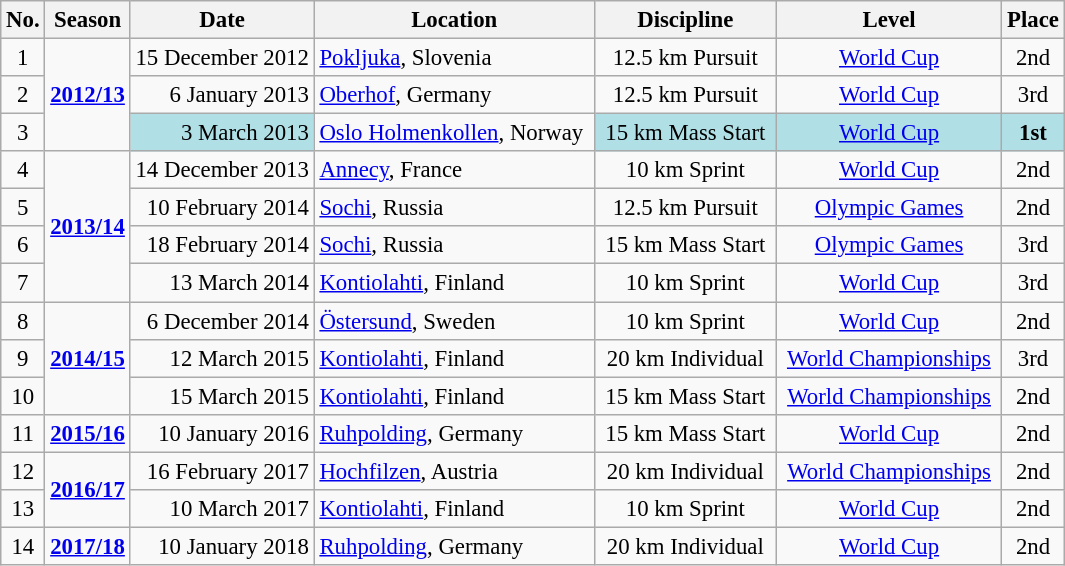<table class="wikitable sortable" style="text-align:center; font-size:95%;">
<tr>
<th>No.</th>
<th>Season</th>
<th>Date</th>
<th>Location</th>
<th>Discipline</th>
<th>Level</th>
<th>Place</th>
</tr>
<tr>
<td align=center>1</td>
<td rowspan=3 align=center><strong><a href='#'>2012/13</a></strong></td>
<td align=right>15 December 2012</td>
<td align=left> <a href='#'>Pokljuka</a>, Slovenia</td>
<td>12.5 km Pursuit</td>
<td><a href='#'>World Cup</a></td>
<td>2nd</td>
</tr>
<tr>
<td align=center>2</td>
<td align=right>6 January 2013</td>
<td align=left> <a href='#'>Oberhof</a>, Germany</td>
<td>12.5 km Pursuit</td>
<td><a href='#'>World Cup</a></td>
<td>3rd</td>
</tr>
<tr>
<td align=center>3</td>
<td bgcolor="#BOEOE6" align=right>3 March 2013</td>
<td align=left> <a href='#'>Oslo Holmenkollen</a>, Norway </td>
<td bgcolor="#BOEOE6"> 15 km Mass Start </td>
<td bgcolor="#BOEOE6"><a href='#'>World Cup</a></td>
<td bgcolor="#BOEOE6"><strong>1st</strong></td>
</tr>
<tr>
<td align=center>4</td>
<td rowspan=4 align=center><strong><a href='#'>2013/14</a></strong></td>
<td align=right>14 December 2013</td>
<td align=left> <a href='#'>Annecy</a>, France</td>
<td>10 km Sprint</td>
<td><a href='#'>World Cup</a></td>
<td>2nd</td>
</tr>
<tr>
<td align=center>5</td>
<td align=right>10 February 2014</td>
<td align=left> <a href='#'>Sochi</a>, Russia</td>
<td>12.5 km Pursuit</td>
<td><a href='#'>Olympic Games</a></td>
<td>2nd</td>
</tr>
<tr>
<td align=center>6</td>
<td align=right>18 February 2014</td>
<td align=left> <a href='#'>Sochi</a>, Russia</td>
<td>15 km Mass Start</td>
<td><a href='#'>Olympic Games</a></td>
<td>3rd</td>
</tr>
<tr>
<td align=center>7</td>
<td align=right>13 March 2014</td>
<td align=left> <a href='#'>Kontiolahti</a>, Finland</td>
<td>10 km Sprint</td>
<td><a href='#'>World Cup</a></td>
<td>3rd</td>
</tr>
<tr>
<td align=center>8</td>
<td rowspan=3 align=center><strong><a href='#'>2014/15</a></strong></td>
<td align=right>6 December 2014</td>
<td align=left> <a href='#'>Östersund</a>, Sweden</td>
<td>10 km Sprint</td>
<td><a href='#'>World Cup</a></td>
<td>2nd</td>
</tr>
<tr>
<td align=center>9</td>
<td align=right>12 March 2015</td>
<td align=left> <a href='#'>Kontiolahti</a>, Finland</td>
<td>20 km Individual</td>
<td> <a href='#'>World Championships</a> </td>
<td>3rd</td>
</tr>
<tr>
<td align=center>10</td>
<td align=right>15 March 2015</td>
<td align=left> <a href='#'>Kontiolahti</a>, Finland</td>
<td>15 km Mass Start</td>
<td><a href='#'>World Championships</a></td>
<td>2nd</td>
</tr>
<tr>
<td align=center>11</td>
<td align=center><strong><a href='#'>2015/16</a></strong></td>
<td align=right>10 January 2016</td>
<td align=left> <a href='#'>Ruhpolding</a>, Germany</td>
<td>15 km Mass Start</td>
<td><a href='#'>World Cup</a></td>
<td>2nd</td>
</tr>
<tr>
<td align=center>12</td>
<td rowspan=2 align=center><strong><a href='#'>2016/17</a></strong></td>
<td align=right>16 February 2017</td>
<td align=left> <a href='#'>Hochfilzen</a>, Austria</td>
<td>20 km Individual</td>
<td><a href='#'>World Championships</a></td>
<td>2nd</td>
</tr>
<tr>
<td align=center>13</td>
<td align=right>10 March 2017</td>
<td align=left> <a href='#'>Kontiolahti</a>, Finland</td>
<td>10 km Sprint</td>
<td><a href='#'>World Cup</a></td>
<td>2nd</td>
</tr>
<tr>
<td align=center>14</td>
<td rowspan=1 align=center><strong><a href='#'>2017/18</a></strong></td>
<td align=right>10 January 2018</td>
<td align=left> <a href='#'>Ruhpolding</a>, Germany</td>
<td>20 km Individual</td>
<td><a href='#'>World Cup</a></td>
<td>2nd</td>
</tr>
</table>
